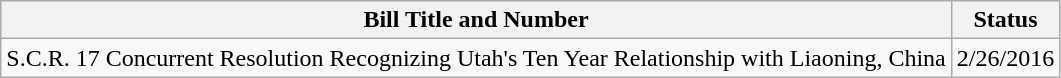<table class="wikitable">
<tr>
<th>Bill Title and Number</th>
<th>Status</th>
</tr>
<tr>
<td>S.C.R. 17 Concurrent Resolution Recognizing Utah's Ten Year Relationship with Liaoning, China</td>
<td>2/26/2016</td>
</tr>
</table>
